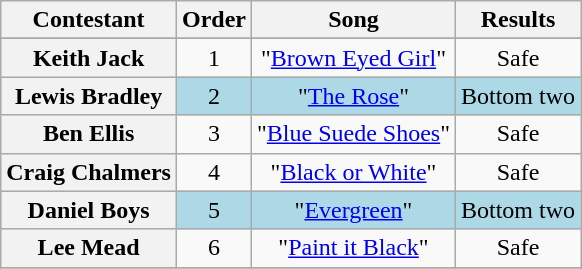<table class="wikitable plainrowheaders" style="text-align:center;">
<tr>
<th scope="col">Contestant</th>
<th scope="col">Order</th>
<th scope="col">Song</th>
<th scope="col">Results</th>
</tr>
<tr>
</tr>
<tr>
<th scope="row">Keith Jack</th>
<td>1</td>
<td>"<a href='#'>Brown Eyed Girl</a>"</td>
<td>Safe</td>
</tr>
<tr style = "background:lightblue">
<th scope="row">Lewis Bradley</th>
<td>2</td>
<td>"<a href='#'>The Rose</a>"</td>
<td>Bottom two</td>
</tr>
<tr>
<th scope="row">Ben Ellis</th>
<td>3</td>
<td>"<a href='#'>Blue Suede Shoes</a>"</td>
<td>Safe</td>
</tr>
<tr>
<th scope="row">Craig Chalmers</th>
<td>4</td>
<td>"<a href='#'>Black or White</a>"</td>
<td>Safe</td>
</tr>
<tr style = "background:lightblue">
<th scope="row">Daniel Boys</th>
<td>5</td>
<td>"<a href='#'>Evergreen</a>"</td>
<td>Bottom two</td>
</tr>
<tr>
<th scope="row">Lee Mead</th>
<td>6</td>
<td>"<a href='#'>Paint it Black</a>"</td>
<td>Safe</td>
</tr>
<tr>
</tr>
</table>
